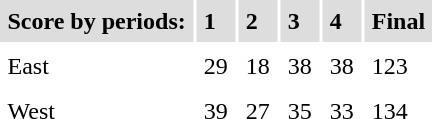<table cellpadding=5>
<tr bgcolor="#dddddd">
<td><strong>Score by periods:</strong></td>
<td><strong>1</strong></td>
<td><strong>2</strong></td>
<td><strong>3</strong></td>
<td><strong>4</strong></td>
<td><strong>Final</strong></td>
</tr>
<tr>
<td>East</td>
<td>29</td>
<td>18</td>
<td>38</td>
<td>38</td>
<td>123</td>
</tr>
<tr>
<td>West</td>
<td>39</td>
<td>27</td>
<td>35</td>
<td>33</td>
<td>134</td>
</tr>
<tr>
</tr>
</table>
